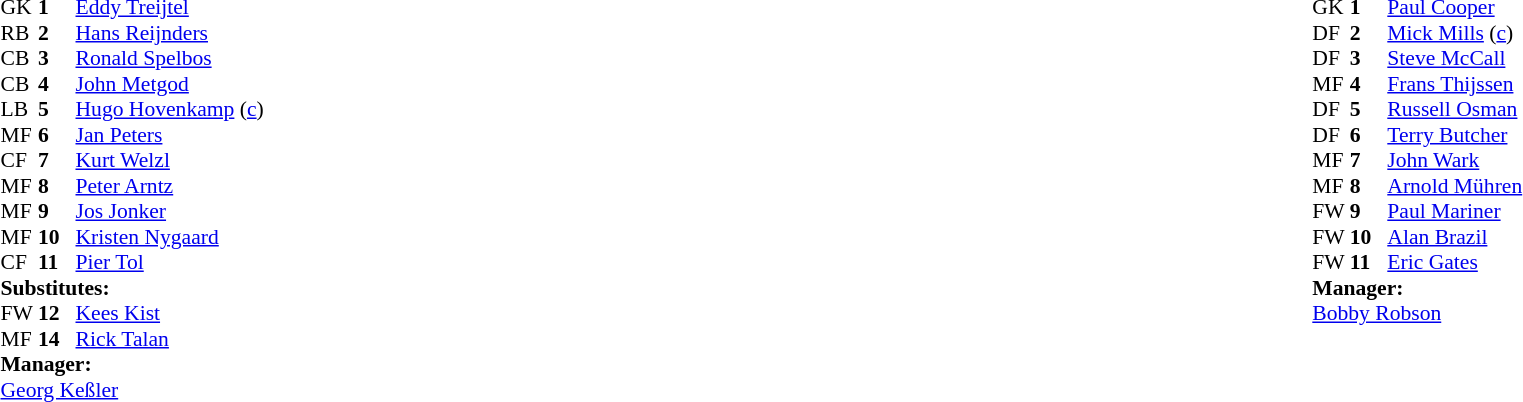<table width="100%">
<tr>
<td valign="top" width="50%"><br><table style="font-size:90%" cellspacing="0" cellpadding="0">
<tr>
<th width=25></th>
<th width=25></th>
</tr>
<tr>
<td>GK</td>
<td><strong>1</strong></td>
<td> <a href='#'>Eddy Treijtel</a></td>
</tr>
<tr>
<td>RB</td>
<td><strong>2</strong></td>
<td> <a href='#'>Hans Reijnders</a></td>
</tr>
<tr>
<td>CB</td>
<td><strong>3</strong></td>
<td> <a href='#'>Ronald Spelbos</a></td>
</tr>
<tr>
<td>CB</td>
<td><strong>4</strong></td>
<td> <a href='#'>John Metgod</a></td>
</tr>
<tr>
<td>LB</td>
<td><strong>5</strong></td>
<td> <a href='#'>Hugo Hovenkamp</a> (<a href='#'>c</a>)</td>
</tr>
<tr>
<td>MF</td>
<td><strong>6</strong></td>
<td> <a href='#'>Jan Peters</a></td>
</tr>
<tr>
<td>CF</td>
<td><strong>7</strong></td>
<td> <a href='#'>Kurt Welzl</a></td>
<td></td>
<td></td>
</tr>
<tr>
<td>MF</td>
<td><strong>8</strong></td>
<td> <a href='#'>Peter Arntz</a></td>
</tr>
<tr>
<td>MF</td>
<td><strong>9</strong></td>
<td> <a href='#'>Jos Jonker</a></td>
</tr>
<tr>
<td>MF</td>
<td><strong>10</strong></td>
<td> <a href='#'>Kristen Nygaard</a></td>
</tr>
<tr>
<td>CF</td>
<td><strong>11</strong></td>
<td> <a href='#'>Pier Tol</a></td>
<td></td>
<td></td>
</tr>
<tr>
<td colspan=3><strong>Substitutes:</strong></td>
</tr>
<tr>
<td>FW</td>
<td><strong>12</strong></td>
<td> <a href='#'>Kees Kist</a></td>
<td></td>
<td></td>
</tr>
<tr>
<td>MF</td>
<td><strong>14</strong></td>
<td> <a href='#'>Rick Talan</a></td>
<td></td>
<td></td>
</tr>
<tr>
<td colspan=3><strong>Manager:</strong></td>
</tr>
<tr>
<td colspan=4> <a href='#'>Georg Keßler</a></td>
</tr>
</table>
</td>
<td valign="top" width="50%"><br><table style="font-size: 90%" cellspacing="0" cellpadding="0" align=center>
<tr>
<th width=25></th>
<th width=25></th>
</tr>
<tr>
<td>GK</td>
<td><strong>1</strong></td>
<td> <a href='#'>Paul Cooper</a></td>
</tr>
<tr>
<td>DF</td>
<td><strong>2</strong></td>
<td> <a href='#'>Mick Mills</a> (<a href='#'>c</a>)</td>
</tr>
<tr>
<td>DF</td>
<td><strong>3</strong></td>
<td> <a href='#'>Steve McCall</a></td>
</tr>
<tr>
<td>MF</td>
<td><strong>4</strong></td>
<td> <a href='#'>Frans Thijssen</a></td>
</tr>
<tr>
<td>DF</td>
<td><strong>5</strong></td>
<td> <a href='#'>Russell Osman</a></td>
</tr>
<tr>
<td>DF</td>
<td><strong>6</strong></td>
<td> <a href='#'>Terry Butcher</a></td>
</tr>
<tr>
<td>MF</td>
<td><strong>7</strong></td>
<td> <a href='#'>John Wark</a></td>
</tr>
<tr>
<td>MF</td>
<td><strong>8</strong></td>
<td> <a href='#'>Arnold Mühren</a></td>
</tr>
<tr>
<td>FW</td>
<td><strong>9</strong></td>
<td> <a href='#'>Paul Mariner</a></td>
</tr>
<tr>
<td>FW</td>
<td><strong>10</strong></td>
<td> <a href='#'>Alan Brazil</a></td>
</tr>
<tr>
<td>FW</td>
<td><strong>11</strong></td>
<td> <a href='#'>Eric Gates</a></td>
</tr>
<tr>
<td colspan=3><strong>Manager:</strong></td>
</tr>
<tr>
<td colspan=4> <a href='#'>Bobby Robson</a></td>
</tr>
</table>
</td>
</tr>
</table>
